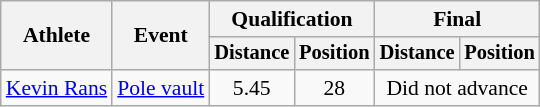<table class=wikitable style="font-size:90%">
<tr>
<th rowspan="2">Athlete</th>
<th rowspan="2">Event</th>
<th colspan="2">Qualification</th>
<th colspan="2">Final</th>
</tr>
<tr style="font-size:95%">
<th>Distance</th>
<th>Position</th>
<th>Distance</th>
<th>Position</th>
</tr>
<tr align=center>
<td align=left><a href='#'>Kevin Rans</a></td>
<td align=left><a href='#'>Pole vault</a></td>
<td>5.45</td>
<td>28</td>
<td colspan=2>Did not advance</td>
</tr>
</table>
